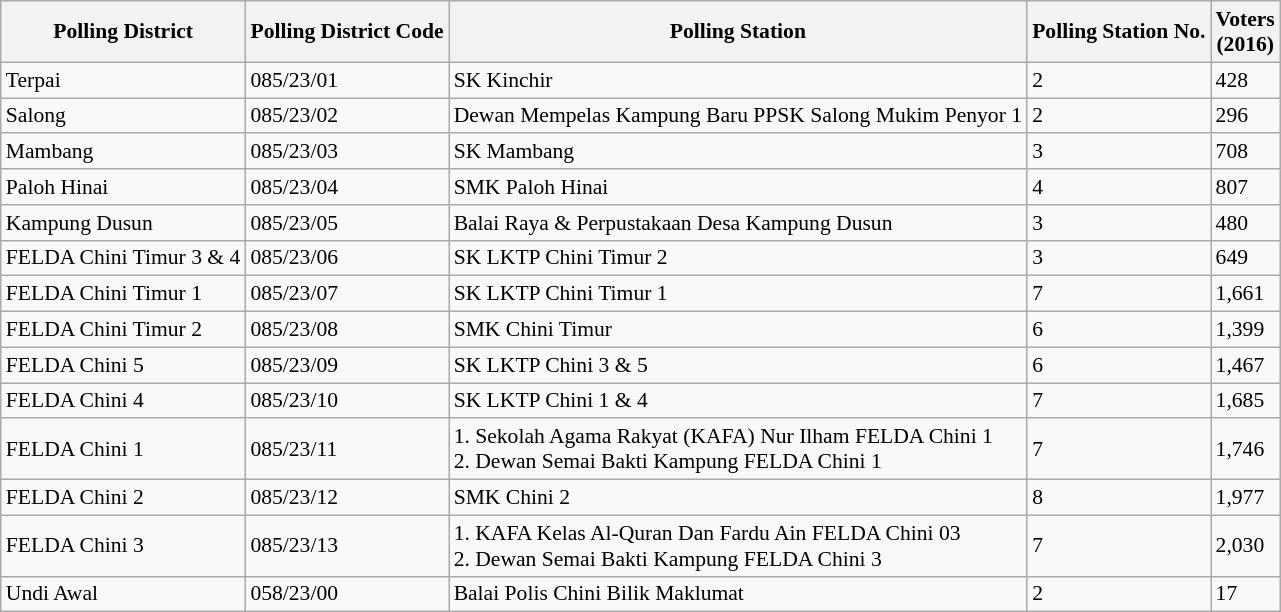<table class="wikitable sortable mw-collapsible" style="white-space:nowrap;font-size:90%">
<tr>
<th>Polling District</th>
<th>Polling District Code</th>
<th>Polling Station</th>
<th>Polling Station No.</th>
<th>Voters<br> (2016)</th>
</tr>
<tr>
<td bgcolor=>Terpai</td>
<td>085/23/01</td>
<td>SK Kinchir</td>
<td>2</td>
<td>428</td>
</tr>
<tr>
<td bgcolor=>Salong</td>
<td>085/23/02</td>
<td>Dewan Mempelas Kampung Baru PPSK Salong Mukim Penyor 1</td>
<td>2</td>
<td>296</td>
</tr>
<tr>
<td bgcolor=>Mambang</td>
<td>085/23/03</td>
<td>SK Mambang</td>
<td>3</td>
<td>708</td>
</tr>
<tr>
<td bgcolor=>Paloh Hinai</td>
<td>085/23/04</td>
<td>SMK Paloh Hinai</td>
<td>4</td>
<td>807</td>
</tr>
<tr>
<td bgcolor=>Kampung Dusun</td>
<td>085/23/05</td>
<td>Balai Raya & Perpustakaan Desa Kampung Dusun</td>
<td>3</td>
<td>480</td>
</tr>
<tr>
<td bgcolor=>FELDA Chini Timur 3 & 4</td>
<td>085/23/06</td>
<td>SK LKTP Chini Timur 2</td>
<td>3</td>
<td>649</td>
</tr>
<tr>
<td bgcolor=>FELDA Chini Timur 1</td>
<td>085/23/07</td>
<td>SK LKTP Chini Timur 1</td>
<td>7</td>
<td>1,661</td>
</tr>
<tr>
<td bgcolor=>FELDA Chini Timur 2</td>
<td>085/23/08</td>
<td>SMK Chini Timur</td>
<td>6</td>
<td>1,399</td>
</tr>
<tr>
<td bgcolor=>FELDA Chini 5</td>
<td>085/23/09</td>
<td>SK LKTP Chini 3 & 5</td>
<td>6</td>
<td>1,467</td>
</tr>
<tr>
<td bgcolor=>FELDA Chini 4</td>
<td>085/23/10</td>
<td>SK LKTP Chini 1 & 4</td>
<td>7</td>
<td>1,685</td>
</tr>
<tr>
<td bgcolor=>FELDA Chini 1</td>
<td>085/23/11</td>
<td>1. Sekolah Agama Rakyat (KAFA) Nur Ilham FELDA Chini 1<br>2. Dewan Semai Bakti Kampung FELDA Chini 1</td>
<td>7</td>
<td>1,746</td>
</tr>
<tr>
<td bgcolor=>FELDA Chini 2</td>
<td>085/23/12</td>
<td>SMK Chini 2</td>
<td>8</td>
<td>1,977</td>
</tr>
<tr>
<td bgcolor=>FELDA Chini 3</td>
<td>085/23/13</td>
<td>1. KAFA Kelas Al-Quran Dan Fardu Ain FELDA Chini 03<br>2. Dewan Semai Bakti Kampung FELDA Chini 3</td>
<td>7</td>
<td>2,030</td>
</tr>
<tr>
<td bgcolor=>Undi Awal</td>
<td>058/23/00</td>
<td>Balai Polis Chini Bilik Maklumat</td>
<td>2</td>
<td>17</td>
</tr>
</table>
